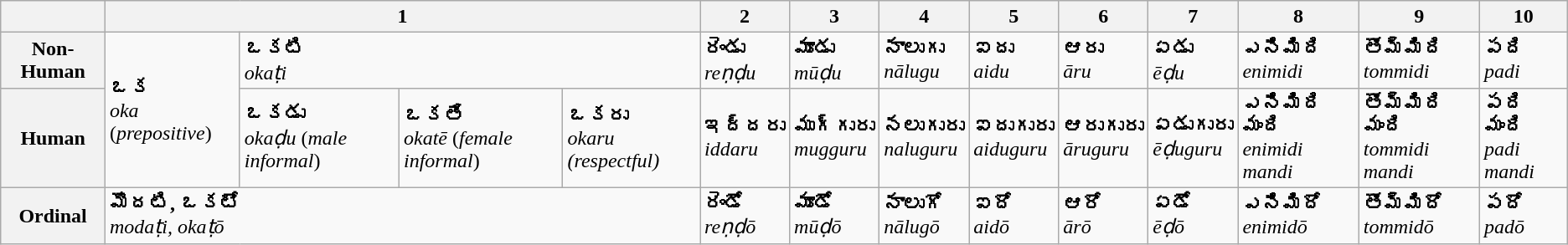<table class="wikitable">
<tr>
<th></th>
<th colspan="4">1</th>
<th>2</th>
<th>3</th>
<th>4</th>
<th>5</th>
<th>6</th>
<th>7</th>
<th>8</th>
<th>9</th>
<th>10</th>
</tr>
<tr>
<th>Non-Human</th>
<td rowspan="2"><strong>ఒక</strong><br><em>oka</em>
(<em>prepositive</em>)</td>
<td colspan="3"><strong>ఒకటి</strong><br><em>okaṭi</em></td>
<td><strong>రెండు</strong><br><em>reṇḍu</em></td>
<td><strong>మూడు</strong><br><em>mūḍu</em></td>
<td><strong>నాలుగు</strong><br><em>nālugu</em></td>
<td><strong>ఐదు</strong><br><em>aidu</em></td>
<td><strong>ఆరు</strong><br><em>āru</em></td>
<td><strong>ఏడు</strong><br><em>ēḍu</em></td>
<td><strong>ఎనిమిది</strong><br><em>enimidi</em></td>
<td><strong>తొమ్మిది</strong><br><em>tommidi</em></td>
<td><strong>పది</strong><br><em>padi</em></td>
</tr>
<tr>
<th>Human</th>
<td><strong>ఒకడు</strong><br><em>okaḍu</em>
(<em>male informal</em>)</td>
<td><strong>ఒకతే</strong><br><em>okatē</em>
(<em>female informal</em>)</td>
<td><strong>ఒకరు</strong><br><em>okaru</em>
<em>(respectful)</em></td>
<td><strong>ఇద్దరు</strong><br><em>iddaru</em></td>
<td><strong>ముగ్గురు</strong><br><em>mugguru</em></td>
<td><strong>నలుగురు</strong><br><em>naluguru</em></td>
<td><strong>ఐదుగురు</strong><br><em>aiduguru</em></td>
<td><strong>ఆరుగురు</strong><br><em>āruguru</em></td>
<td><strong>ఏడుగురు</strong><br><em>ēḍuguru</em></td>
<td><strong>ఎనిమిది మంది</strong><br><em>enimidi mandi</em></td>
<td><strong>తొమ్మిది మంది</strong><br><em>tommidi mandi</em></td>
<td><strong>పది మంది</strong><br><em>padi mandi</em></td>
</tr>
<tr>
<th>Ordinal</th>
<td colspan="4"><strong>మొదటి, ఒకటో</strong><br><em>modaṭi, okaṭō</em></td>
<td><strong>రెండో</strong><br><em>reṇḍō</em></td>
<td><strong>మూడో</strong><br><em>mūḍō</em></td>
<td><strong>నాలుగో</strong><br><em>nālugō</em></td>
<td><strong>ఐదో</strong><br><em>aidō</em></td>
<td><strong>ఆరో</strong><br><em>ārō</em></td>
<td><strong>ఏడో</strong><br><em>ēḍō</em></td>
<td><strong>ఎనిమిదో</strong><br><em>enimidō</em></td>
<td><strong>తొమ్మిదో</strong><br><em>tommidō</em></td>
<td><strong>పదో</strong><br><em>padō</em></td>
</tr>
</table>
